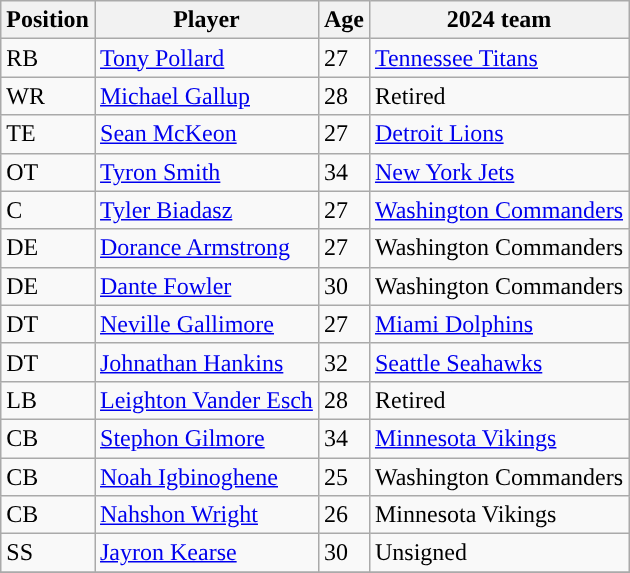<table class="wikitable">
<tr>
<th>Position</th>
<th>Player</th>
<th>Age</th>
<th>2024 team</th>
</tr>
<tr>
<td>RB</td>
<td><a href='#'>Tony Pollard</a></td>
<td>27</td>
<td><a href='#'>Tennessee Titans</a></td>
</tr>
<tr>
<td>WR</td>
<td><a href='#'>Michael Gallup</a></td>
<td>28</td>
<td>Retired</td>
</tr>
<tr>
<td>TE</td>
<td><a href='#'>Sean McKeon</a></td>
<td>27</td>
<td><a href='#'>Detroit Lions</a></td>
</tr>
<tr>
<td>OT</td>
<td><a href='#'>Tyron Smith</a></td>
<td>34</td>
<td><a href='#'>New York Jets</a></td>
</tr>
<tr>
<td>C</td>
<td><a href='#'>Tyler Biadasz</a></td>
<td>27</td>
<td><a href='#'>Washington Commanders</a></td>
</tr>
<tr>
<td>DE</td>
<td><a href='#'>Dorance Armstrong</a></td>
<td>27</td>
<td>Washington Commanders</td>
</tr>
<tr>
<td>DE</td>
<td><a href='#'>Dante Fowler</a></td>
<td>30</td>
<td>Washington Commanders</td>
</tr>
<tr>
<td>DT</td>
<td><a href='#'>Neville Gallimore</a></td>
<td>27</td>
<td><a href='#'>Miami Dolphins</a></td>
</tr>
<tr>
<td>DT</td>
<td><a href='#'>Johnathan Hankins</a></td>
<td>32</td>
<td><a href='#'>Seattle Seahawks</a></td>
</tr>
<tr>
<td>LB</td>
<td><a href='#'>Leighton Vander Esch</a></td>
<td>28</td>
<td>Retired</td>
</tr>
<tr>
<td>CB</td>
<td><a href='#'>Stephon Gilmore</a></td>
<td>34</td>
<td><a href='#'>Minnesota Vikings</a></td>
</tr>
<tr>
<td>CB</td>
<td><a href='#'>Noah Igbinoghene</a></td>
<td>25</td>
<td>Washington Commanders</td>
</tr>
<tr>
<td>CB</td>
<td><a href='#'>Nahshon Wright</a></td>
<td>26</td>
<td>Minnesota Vikings</td>
</tr>
<tr>
<td>SS</td>
<td><a href='#'>Jayron Kearse</a></td>
<td>30</td>
<td>Unsigned</td>
</tr>
<tr>
</tr>
</table>
